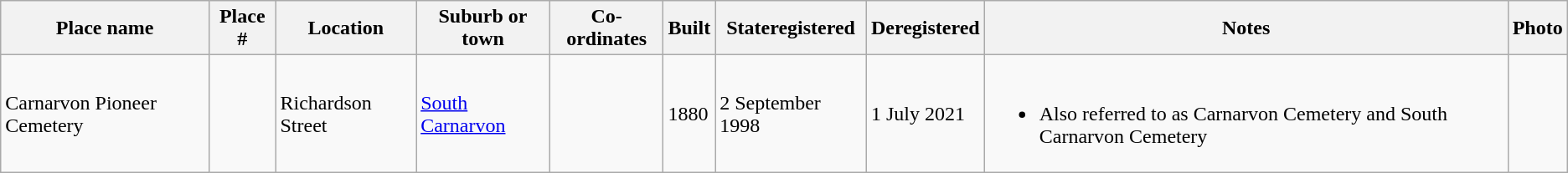<table class="wikitable sortable">
<tr>
<th>Place name</th>
<th>Place #</th>
<th>Location</th>
<th>Suburb or town</th>
<th>Co-ordinates</th>
<th>Built</th>
<th>Stateregistered</th>
<th>Deregistered</th>
<th class="unsortable">Notes</th>
<th class="unsortable">Photo</th>
</tr>
<tr>
<td>Carnarvon Pioneer Cemetery</td>
<td></td>
<td>Richardson Street</td>
<td><a href='#'>South Carnarvon</a></td>
<td></td>
<td>1880</td>
<td>2 September 1998</td>
<td>1 July 2021</td>
<td><br><ul><li>Also referred to as Carnarvon Cemetery and South Carnarvon Cemetery</li></ul></td>
<td></td>
</tr>
</table>
